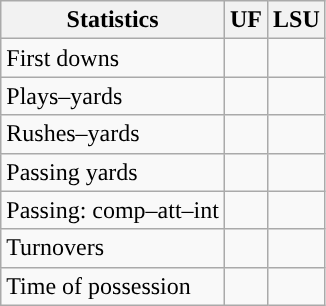<table class="wikitable" style="float:left">
<tr>
<th>Statistics</th>
<th>UF</th>
<th>LSU</th>
</tr>
<tr>
<td>First downs</td>
<td></td>
<td></td>
</tr>
<tr>
<td>Plays–yards</td>
<td></td>
<td></td>
</tr>
<tr>
<td>Rushes–yards</td>
<td></td>
<td></td>
</tr>
<tr>
<td>Passing yards</td>
<td></td>
<td></td>
</tr>
<tr>
<td>Passing: comp–att–int</td>
<td></td>
<td></td>
</tr>
<tr>
<td>Turnovers</td>
<td></td>
<td></td>
</tr>
<tr>
<td>Time of possession</td>
<td></td>
<td></td>
</tr>
</table>
